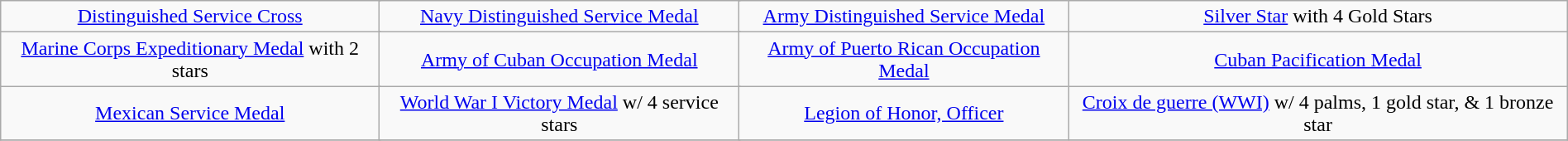<table class="wikitable" style="margin:1em auto; text-align:center;">
<tr>
<td colspan="4"><a href='#'>Distinguished Service Cross</a></td>
<td colspan="4"><a href='#'>Navy Distinguished Service Medal</a></td>
<td colspan="4"><a href='#'>Army Distinguished Service Medal</a></td>
<td colspan="4"><a href='#'>Silver Star</a> with 4 Gold Stars</td>
</tr>
<tr>
<td colspan="4"><a href='#'>Marine Corps Expeditionary Medal</a> with 2 stars</td>
<td colspan="4"><a href='#'>Army of Cuban Occupation Medal</a></td>
<td colspan="4"><a href='#'>Army of Puerto Rican Occupation Medal</a></td>
<td colspan="4"><a href='#'>Cuban Pacification Medal</a></td>
</tr>
<tr>
<td colspan="4"><a href='#'>Mexican Service Medal</a></td>
<td colspan="4"><a href='#'>World War I Victory Medal</a> w/ 4 service stars</td>
<td colspan="4"><a href='#'>Legion of Honor, Officer</a></td>
<td colspan="4"><a href='#'>Croix de guerre (WWI)</a> w/ 4 palms, 1 gold star, & 1 bronze star</td>
</tr>
<tr>
</tr>
</table>
